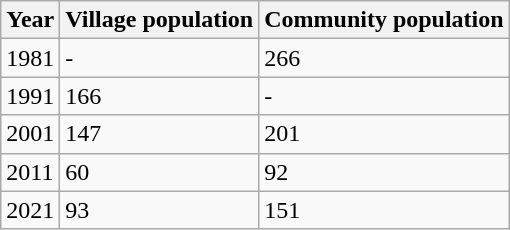<table class="wikitable">
<tr>
<th>Year</th>
<th>Village population</th>
<th>Community population</th>
</tr>
<tr>
<td>1981</td>
<td>-</td>
<td>266</td>
</tr>
<tr>
<td>1991</td>
<td>166</td>
<td>-</td>
</tr>
<tr>
<td>2001</td>
<td>147</td>
<td>201</td>
</tr>
<tr>
<td>2011</td>
<td>60</td>
<td>92</td>
</tr>
<tr>
<td>2021</td>
<td>93</td>
<td>151</td>
</tr>
</table>
